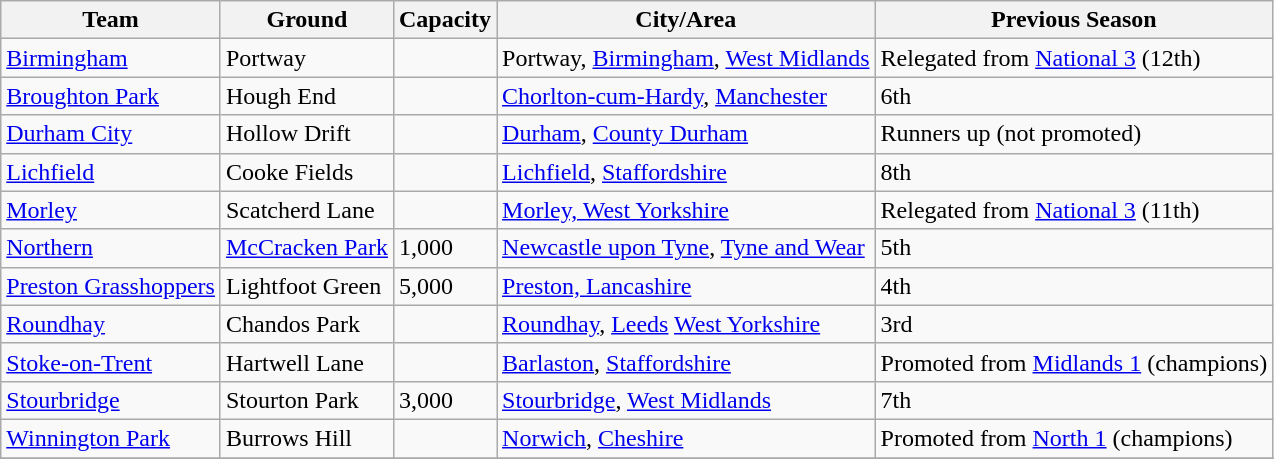<table class="wikitable sortable">
<tr>
<th>Team</th>
<th>Ground</th>
<th>Capacity</th>
<th>City/Area</th>
<th>Previous Season</th>
</tr>
<tr>
<td><a href='#'>Birmingham</a></td>
<td>Portway</td>
<td></td>
<td>Portway, <a href='#'>Birmingham</a>, <a href='#'>West Midlands</a></td>
<td>Relegated from <a href='#'>National 3</a> (12th)</td>
</tr>
<tr>
<td><a href='#'>Broughton Park</a></td>
<td>Hough End</td>
<td></td>
<td><a href='#'>Chorlton-cum-Hardy</a>, <a href='#'>Manchester</a></td>
<td>6th</td>
</tr>
<tr>
<td><a href='#'>Durham City</a></td>
<td>Hollow Drift</td>
<td></td>
<td><a href='#'>Durham</a>, <a href='#'>County Durham</a></td>
<td>Runners up (not promoted)</td>
</tr>
<tr>
<td><a href='#'>Lichfield</a></td>
<td>Cooke Fields</td>
<td></td>
<td><a href='#'>Lichfield</a>, <a href='#'>Staffordshire</a></td>
<td>8th</td>
</tr>
<tr>
<td><a href='#'>Morley</a></td>
<td>Scatcherd Lane</td>
<td></td>
<td><a href='#'>Morley, West Yorkshire</a></td>
<td>Relegated from <a href='#'>National 3</a> (11th)</td>
</tr>
<tr>
<td><a href='#'>Northern</a></td>
<td><a href='#'>McCracken Park</a></td>
<td>1,000</td>
<td><a href='#'>Newcastle upon Tyne</a>, <a href='#'>Tyne and Wear</a></td>
<td>5th</td>
</tr>
<tr>
<td><a href='#'>Preston Grasshoppers</a></td>
<td>Lightfoot Green</td>
<td>5,000</td>
<td><a href='#'>Preston, Lancashire</a></td>
<td>4th</td>
</tr>
<tr>
<td><a href='#'>Roundhay</a></td>
<td>Chandos Park</td>
<td></td>
<td><a href='#'>Roundhay</a>, <a href='#'>Leeds</a> <a href='#'>West Yorkshire</a></td>
<td>3rd</td>
</tr>
<tr>
<td><a href='#'>Stoke-on-Trent</a></td>
<td>Hartwell Lane</td>
<td></td>
<td><a href='#'>Barlaston</a>, <a href='#'>Staffordshire</a></td>
<td>Promoted from <a href='#'>Midlands 1</a> (champions)</td>
</tr>
<tr>
<td><a href='#'>Stourbridge</a></td>
<td>Stourton Park</td>
<td>3,000</td>
<td><a href='#'>Stourbridge</a>, <a href='#'>West Midlands</a></td>
<td>7th</td>
</tr>
<tr>
<td><a href='#'>Winnington Park</a></td>
<td>Burrows Hill</td>
<td></td>
<td><a href='#'>Norwich</a>, <a href='#'>Cheshire</a></td>
<td>Promoted from <a href='#'>North 1</a> (champions)</td>
</tr>
<tr>
</tr>
</table>
